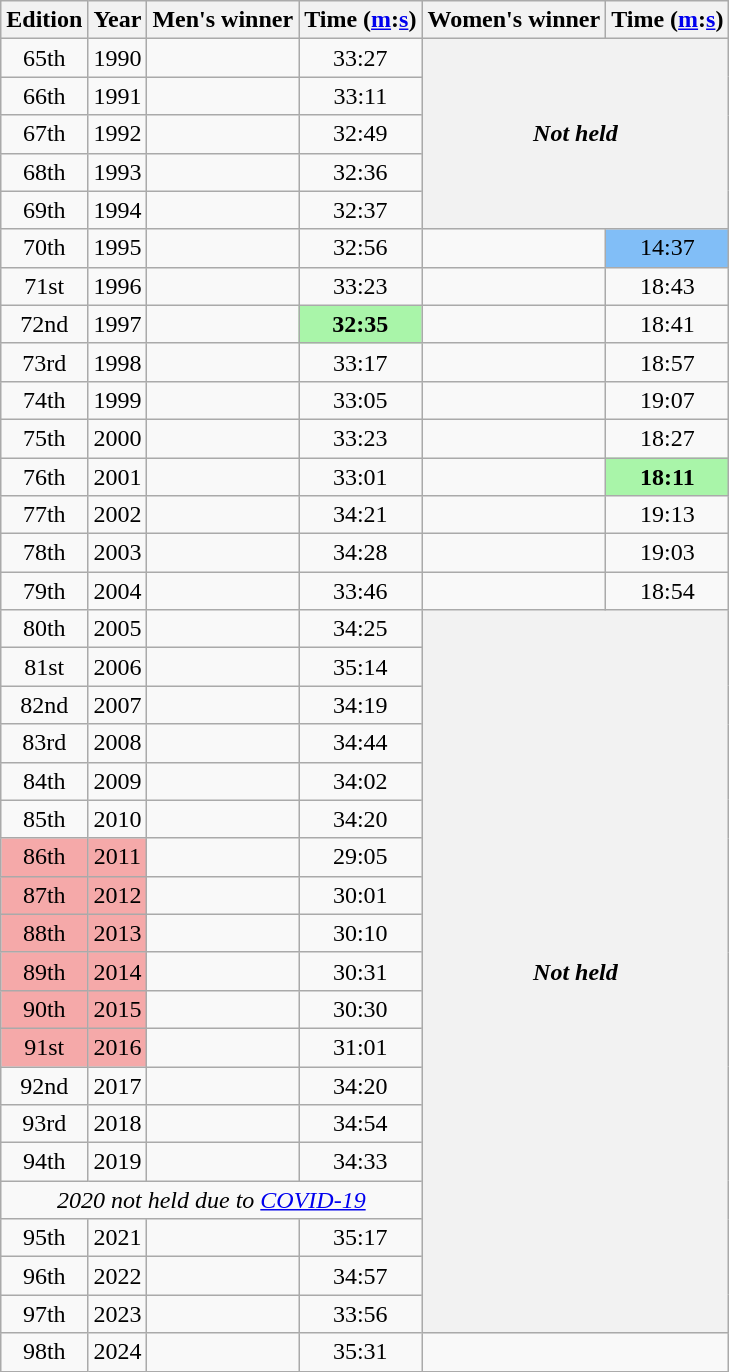<table class="wikitable sortable" style="text-align:center">
<tr>
<th class=unsortable>Edition</th>
<th>Year</th>
<th class=unsortable>Men's winner</th>
<th>Time (<a href='#'>m</a>:<a href='#'>s</a>)</th>
<th class=unsortable>Women's winner</th>
<th>Time (<a href='#'>m</a>:<a href='#'>s</a>)</th>
</tr>
<tr>
<td>65th</td>
<td>1990</td>
<td align=left></td>
<td>33:27</td>
<th colspan=2 rowspan=5><em>Not held</em></th>
</tr>
<tr>
<td>66th</td>
<td>1991</td>
<td align=left></td>
<td>33:11</td>
</tr>
<tr>
<td>67th</td>
<td>1992</td>
<td align=left></td>
<td>32:49</td>
</tr>
<tr>
<td>68th</td>
<td>1993</td>
<td align=left></td>
<td>32:36</td>
</tr>
<tr>
<td>69th</td>
<td>1994</td>
<td align=left></td>
<td>32:37</td>
</tr>
<tr>
<td>70th</td>
<td>1995</td>
<td align=left></td>
<td>32:56</td>
<td align=left></td>
<td bgcolor=#81BEF7>14:37</td>
</tr>
<tr>
<td>71st</td>
<td>1996</td>
<td align=left></td>
<td>33:23</td>
<td align=left></td>
<td>18:43</td>
</tr>
<tr>
<td>72nd</td>
<td>1997</td>
<td align=left></td>
<td bgcolor=#A9F5A9><strong>32:35</strong></td>
<td align=left></td>
<td>18:41</td>
</tr>
<tr>
<td>73rd</td>
<td>1998</td>
<td align=left></td>
<td>33:17</td>
<td align=left></td>
<td>18:57</td>
</tr>
<tr>
<td>74th</td>
<td>1999</td>
<td align=left></td>
<td>33:05</td>
<td align=left></td>
<td>19:07</td>
</tr>
<tr>
<td>75th</td>
<td>2000</td>
<td align=left></td>
<td>33:23</td>
<td align=left></td>
<td>18:27</td>
</tr>
<tr>
<td>76th</td>
<td>2001</td>
<td align=left></td>
<td>33:01</td>
<td align=left></td>
<td bgcolor=#A9F5A9><strong>18:11</strong></td>
</tr>
<tr>
<td>77th</td>
<td>2002</td>
<td align=left></td>
<td>34:21</td>
<td align=left></td>
<td>19:13</td>
</tr>
<tr>
<td>78th</td>
<td>2003</td>
<td align=left></td>
<td>34:28</td>
<td align=left></td>
<td>19:03</td>
</tr>
<tr>
<td>79th</td>
<td>2004</td>
<td align=left></td>
<td>33:46</td>
<td align=left></td>
<td>18:54</td>
</tr>
<tr>
<td>80th</td>
<td>2005</td>
<td align=left></td>
<td>34:25</td>
<th colspan=2 rowspan=19><em>Not held</em></th>
</tr>
<tr>
<td>81st</td>
<td>2006</td>
<td align=left></td>
<td>35:14</td>
</tr>
<tr>
<td>82nd</td>
<td>2007</td>
<td align=left></td>
<td>34:19</td>
</tr>
<tr>
<td>83rd</td>
<td>2008</td>
<td align=left></td>
<td>34:44</td>
</tr>
<tr>
<td>84th</td>
<td>2009</td>
<td align=left></td>
<td>34:02</td>
</tr>
<tr>
<td>85th</td>
<td>2010</td>
<td align=left></td>
<td>34:20</td>
</tr>
<tr>
<td bgcolor=#F5A9A9>86th</td>
<td bgcolor=#F5A9A9>2011</td>
<td align=left></td>
<td>29:05</td>
</tr>
<tr>
<td bgcolor=#F5A9A9>87th</td>
<td bgcolor=#F5A9A9>2012</td>
<td align=left></td>
<td>30:01</td>
</tr>
<tr>
<td bgcolor=#F5A9A9>88th</td>
<td bgcolor=#F5A9A9>2013</td>
<td align=left></td>
<td>30:10</td>
</tr>
<tr>
<td bgcolor=#F5A9A9>89th</td>
<td bgcolor=#F5A9A9>2014</td>
<td align=left></td>
<td>30:31</td>
</tr>
<tr>
<td bgcolor=#F5A9A9>90th</td>
<td bgcolor=#F5A9A9>2015</td>
<td align=left></td>
<td>30:30</td>
</tr>
<tr>
<td bgcolor=#F5A9A9>91st</td>
<td bgcolor=#F5A9A9>2016</td>
<td align=left></td>
<td>31:01</td>
</tr>
<tr>
<td>92nd</td>
<td>2017</td>
<td align=left></td>
<td>34:20</td>
</tr>
<tr>
<td>93rd</td>
<td>2018</td>
<td align=left></td>
<td>34:54</td>
</tr>
<tr>
<td>94th</td>
<td>2019</td>
<td align=left></td>
<td>34:33</td>
</tr>
<tr>
<td colspan=4><em>2020 not held due to <a href='#'>COVID-19</a></em></td>
</tr>
<tr>
<td>95th</td>
<td>2021</td>
<td align=left></td>
<td>35:17</td>
</tr>
<tr>
<td>96th</td>
<td>2022</td>
<td align=left></td>
<td>34:57</td>
</tr>
<tr>
<td>97th</td>
<td>2023</td>
<td align=left></td>
<td>33:56</td>
</tr>
<tr>
<td>98th</td>
<td>2024</td>
<td align=left></td>
<td>35:31</td>
</tr>
</table>
